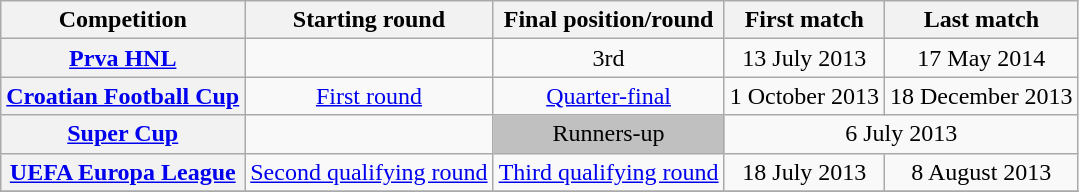<table class="wikitable plainrowheaders" style="text-align:center;">
<tr>
<th scope=col>Competition</th>
<th scope=col>Starting round</th>
<th scope=col>Final position/round</th>
<th scope=col>First match</th>
<th scope=col>Last match</th>
</tr>
<tr>
<th scope=row align=left><a href='#'>Prva HNL</a></th>
<td></td>
<td>3rd</td>
<td>13 July 2013</td>
<td>17 May 2014</td>
</tr>
<tr>
<th scope=row align=left><a href='#'>Croatian Football Cup</a></th>
<td><a href='#'>First round</a></td>
<td><a href='#'>Quarter-final</a></td>
<td>1 October 2013</td>
<td>18 December 2013</td>
</tr>
<tr>
<th scope=row align=left><a href='#'>Super Cup</a></th>
<td></td>
<td style="background: silver">Runners-up</td>
<td colspan="2">6 July 2013</td>
</tr>
<tr>
<th scope=row align=left><a href='#'>UEFA Europa League</a></th>
<td><a href='#'>Second qualifying round</a></td>
<td><a href='#'>Third qualifying round</a></td>
<td>18 July 2013</td>
<td>8 August 2013</td>
</tr>
<tr>
</tr>
</table>
